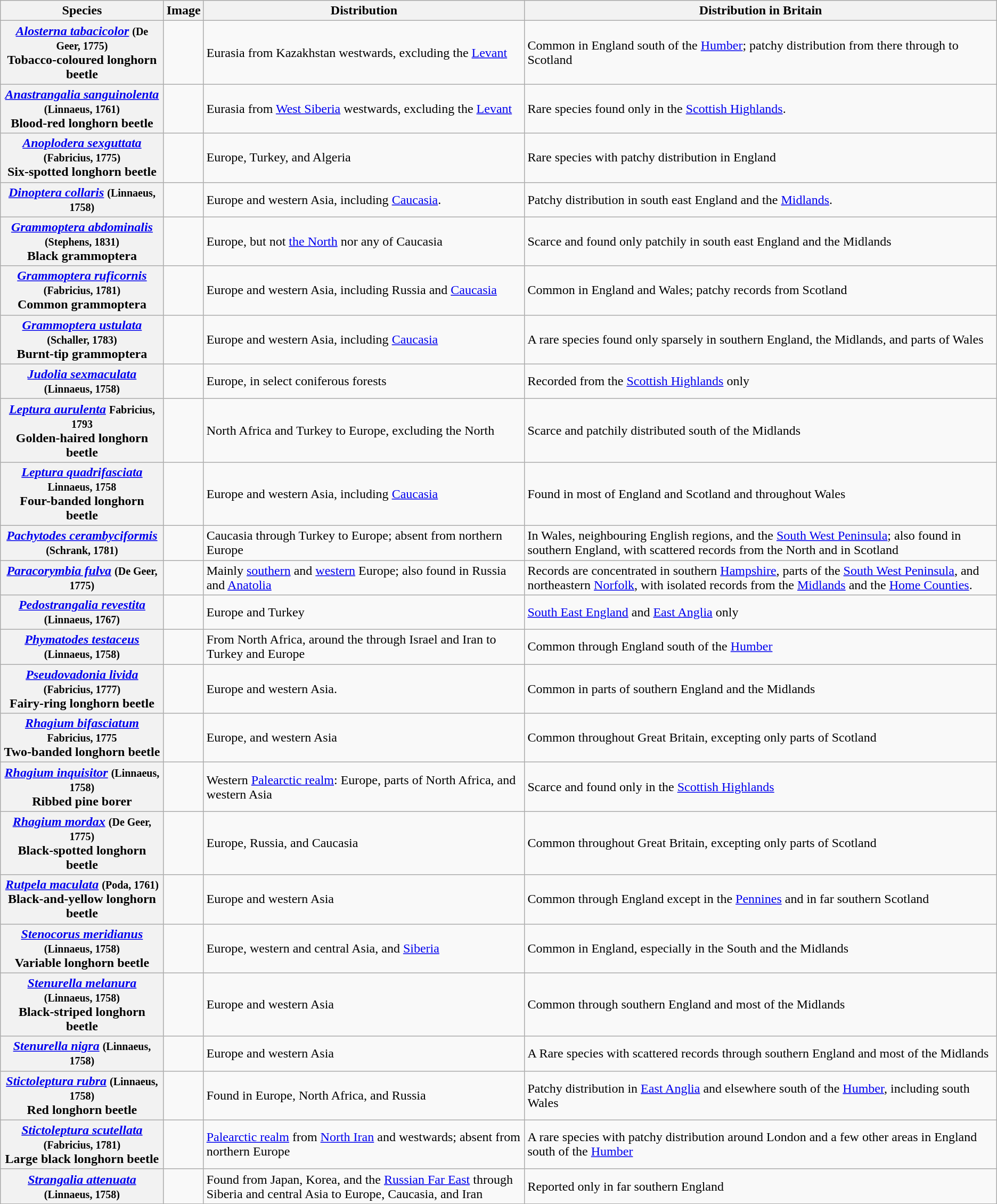<table class="wikitable">
<tr>
<th scope="col">Species</th>
<th scope="col">Image</th>
<th scope="col">Distribution</th>
<th scope="col">Distribution in Britain</th>
</tr>
<tr>
<th scope="row"><em><a href='#'>Alosterna tabacicolor</a></em> <small>(De Geer, 1775)</small><br>Tobacco-coloured longhorn beetle</th>
<td></td>
<td>Eurasia from Kazakhstan westwards, excluding the <a href='#'>Levant</a></td>
<td>Common in England south of the <a href='#'>Humber</a>; patchy distribution from there through to Scotland</td>
</tr>
<tr>
<th scope="row"><em><a href='#'>Anastrangalia sanguinolenta</a></em> <small>(Linnaeus, 1761)</small><br>Blood-red longhorn beetle</th>
<td></td>
<td>Eurasia from <a href='#'>West Siberia</a> westwards, excluding the <a href='#'>Levant</a></td>
<td>Rare species found only in the <a href='#'>Scottish Highlands</a>.</td>
</tr>
<tr>
<th scope="row"><em><a href='#'>Anoplodera sexguttata</a></em> <small>(Fabricius, 1775)</small><br>Six-spotted longhorn beetle</th>
<td></td>
<td>Europe, Turkey, and Algeria</td>
<td>Rare species with patchy distribution in England</td>
</tr>
<tr>
<th scope="row"><em><a href='#'>Dinoptera collaris</a></em> <small>(Linnaeus, 1758)</small></th>
<td></td>
<td>Europe and western Asia, including <a href='#'>Caucasia</a>.</td>
<td>Patchy distribution in south east England and the <a href='#'>Midlands</a>.</td>
</tr>
<tr>
<th scope="row"><em><a href='#'>Grammoptera abdominalis</a></em> <small>(Stephens, 1831)</small><br>Black grammoptera</th>
<td></td>
<td>Europe, but not <a href='#'>the North</a> nor any of Caucasia</td>
<td>Scarce and found only patchily in south east England and the Midlands</td>
</tr>
<tr>
<th scope="row"><em><a href='#'>Grammoptera ruficornis</a></em> <small>(Fabricius, 1781)</small><br>Common grammoptera</th>
<td></td>
<td>Europe and western Asia, including Russia and <a href='#'>Caucasia</a></td>
<td>Common in England and Wales; patchy records from Scotland</td>
</tr>
<tr>
<th scope="row"><em><a href='#'>Grammoptera ustulata</a></em> <small>(Schaller, 1783)</small><br>Burnt-tip grammoptera</th>
<td></td>
<td>Europe and western Asia, including <a href='#'>Caucasia</a></td>
<td>A rare species found only sparsely in southern England, the Midlands, and parts of Wales</td>
</tr>
<tr>
<th scope="row"><em><a href='#'>Judolia sexmaculata</a></em> <small>(Linnaeus, 1758)</small></th>
<td></td>
<td>Europe, in select coniferous forests</td>
<td>Recorded from the <a href='#'>Scottish Highlands</a> only</td>
</tr>
<tr>
<th scope="row"><em><a href='#'>Leptura aurulenta</a></em> <small>Fabricius, 1793</small><br>Golden-haired longhorn beetle</th>
<td></td>
<td>North Africa and Turkey to Europe, excluding the North</td>
<td>Scarce and patchily distributed south of the Midlands</td>
</tr>
<tr>
<th scope="row"><em><a href='#'>Leptura quadrifasciata</a></em> <small>Linnaeus, 1758</small><br>Four-banded longhorn beetle</th>
<td></td>
<td>Europe and western Asia, including <a href='#'>Caucasia</a></td>
<td>Found in most of England and Scotland and throughout Wales</td>
</tr>
<tr>
<th scope="row"><em><a href='#'>Pachytodes cerambyciformis</a></em> <small>(Schrank, 1781)</small></th>
<td></td>
<td>Caucasia through Turkey to Europe; absent from northern Europe</td>
<td>In Wales, neighbouring English regions, and the <a href='#'>South West Peninsula</a>; also found in southern England, with scattered records from the North and in Scotland</td>
</tr>
<tr>
<th scope="row"><em><a href='#'>Paracorymbia fulva</a></em> <small>(De Geer, 1775)</small></th>
<td></td>
<td>Mainly <a href='#'>southern</a> and <a href='#'>western</a> Europe; also found in Russia and <a href='#'>Anatolia</a></td>
<td>Records are concentrated in southern <a href='#'>Hampshire</a>, parts of the <a href='#'>South West Peninsula</a>, and northeastern <a href='#'>Norfolk</a>, with isolated records from the <a href='#'>Midlands</a> and the <a href='#'>Home Counties</a>.</td>
</tr>
<tr>
<th scope="row"><em><a href='#'>Pedostrangalia revestita</a></em> <small>(Linnaeus, 1767)</small></th>
<td></td>
<td>Europe and Turkey</td>
<td><a href='#'>South East England</a> and <a href='#'>East Anglia</a> only</td>
</tr>
<tr>
<th scope="row"><em><a href='#'>Phymatodes testaceus</a></em> <small>(Linnaeus, 1758)</small></th>
<td></td>
<td>From North Africa, around the through Israel and Iran to Turkey and Europe</td>
<td>Common through England south of the <a href='#'>Humber</a></td>
</tr>
<tr>
<th scope="row"><em><a href='#'>Pseudovadonia livida</a></em> <small>(Fabricius, 1777)</small><br>Fairy-ring longhorn beetle</th>
<td></td>
<td>Europe and western Asia.</td>
<td>Common in parts of southern England and the Midlands</td>
</tr>
<tr>
<th scope="row"><em><a href='#'>Rhagium bifasciatum</a></em> <small>Fabricius, 1775</small><br>Two-banded longhorn beetle</th>
<td></td>
<td>Europe, and western Asia</td>
<td>Common throughout Great Britain, excepting only parts of Scotland</td>
</tr>
<tr>
<th scope="row"><em><a href='#'>Rhagium inquisitor</a></em> <small>(Linnaeus, 1758)</small><br>Ribbed pine borer</th>
<td></td>
<td>Western <a href='#'>Palearctic realm</a>: Europe, parts of North Africa, and western Asia</td>
<td>Scarce and found only in the <a href='#'>Scottish Highlands</a></td>
</tr>
<tr>
<th scope="row"><em><a href='#'>Rhagium mordax</a></em> <small>(De Geer, 1775)</small><br>Black-spotted longhorn beetle</th>
<td></td>
<td>Europe, Russia, and Caucasia</td>
<td>Common throughout Great Britain, excepting only parts of Scotland</td>
</tr>
<tr>
<th scope="row"><em><a href='#'>Rutpela maculata</a></em> <small>(Poda, 1761)</small><br>Black-and-yellow longhorn beetle</th>
<td></td>
<td>Europe and western Asia</td>
<td>Common through England except in the <a href='#'>Pennines</a> and in far southern Scotland</td>
</tr>
<tr>
<th scope="row"><em><a href='#'>Stenocorus meridianus</a></em> <small>(Linnaeus, 1758)</small><br>Variable longhorn beetle</th>
<td></td>
<td>Europe, western and central Asia, and <a href='#'>Siberia</a></td>
<td>Common in England, especially in the South and the Midlands</td>
</tr>
<tr>
<th scope="row"><em><a href='#'>Stenurella melanura</a></em> <small>(Linnaeus, 1758)</small><br>Black-striped longhorn beetle</th>
<td></td>
<td>Europe and western Asia</td>
<td>Common through southern England and most of the Midlands</td>
</tr>
<tr>
<th scope="row"><em><a href='#'>Stenurella nigra</a></em> <small>(Linnaeus, 1758)</small></th>
<td></td>
<td>Europe and western Asia</td>
<td>A Rare species with scattered records through southern England and most of the Midlands</td>
</tr>
<tr>
<th scope="row"><em><a href='#'>Stictoleptura rubra</a></em> <small>(Linnaeus, 1758)</small><br>Red longhorn beetle</th>
<td></td>
<td>Found in Europe, North Africa, and Russia</td>
<td>Patchy distribution in <a href='#'>East Anglia</a> and elsewhere south of the <a href='#'>Humber</a>, including south Wales</td>
</tr>
<tr>
<th scope="row"><em><a href='#'>Stictoleptura scutellata</a></em> <small>(Fabricius, 1781)</small><br>Large black longhorn beetle</th>
<td></td>
<td><a href='#'>Palearctic realm</a> from <a href='#'>North Iran</a> and westwards; absent from northern Europe</td>
<td>A rare species with patchy distribution around London and a few other areas in England south of the <a href='#'>Humber</a></td>
</tr>
<tr>
<th scope="row"><em><a href='#'>Strangalia attenuata</a></em> <small>(Linnaeus, 1758)</small></th>
<td></td>
<td>Found from Japan, Korea, and the <a href='#'>Russian Far East</a> through Siberia and central Asia to Europe, Caucasia, and Iran</td>
<td>Reported only in far southern England</td>
</tr>
<tr>
</tr>
</table>
